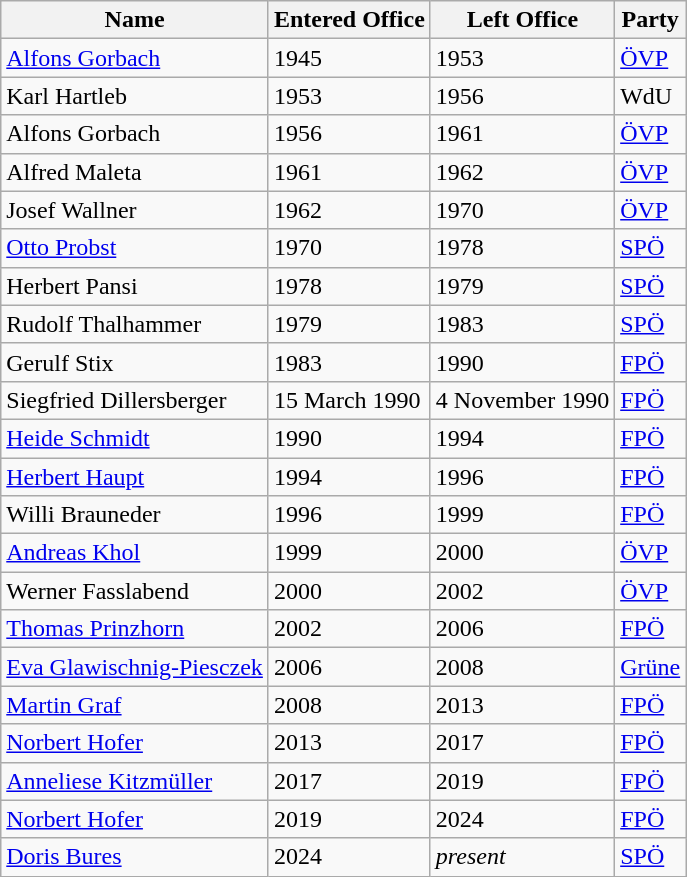<table class="wikitable">
<tr>
<th>Name</th>
<th>Entered Office</th>
<th>Left Office</th>
<th>Party</th>
</tr>
<tr>
<td><a href='#'>Alfons Gorbach</a></td>
<td>1945</td>
<td>1953</td>
<td><a href='#'>ÖVP</a></td>
</tr>
<tr>
<td>Karl Hartleb</td>
<td>1953</td>
<td>1956</td>
<td>WdU</td>
</tr>
<tr>
<td>Alfons Gorbach</td>
<td>1956</td>
<td>1961</td>
<td><a href='#'>ÖVP</a></td>
</tr>
<tr>
<td>Alfred Maleta</td>
<td>1961</td>
<td>1962</td>
<td><a href='#'>ÖVP</a></td>
</tr>
<tr>
<td>Josef Wallner</td>
<td>1962</td>
<td>1970</td>
<td><a href='#'>ÖVP</a></td>
</tr>
<tr>
<td><a href='#'>Otto Probst</a></td>
<td>1970</td>
<td>1978</td>
<td><a href='#'>SPÖ</a></td>
</tr>
<tr>
<td>Herbert Pansi</td>
<td>1978</td>
<td>1979</td>
<td><a href='#'>SPÖ</a></td>
</tr>
<tr>
<td>Rudolf Thalhammer</td>
<td>1979</td>
<td>1983</td>
<td><a href='#'>SPÖ</a></td>
</tr>
<tr>
<td>Gerulf Stix</td>
<td>1983</td>
<td>1990</td>
<td><a href='#'>FPÖ</a></td>
</tr>
<tr>
<td>Siegfried Dillersberger</td>
<td>15 March 1990</td>
<td>4 November 1990</td>
<td><a href='#'>FPÖ</a></td>
</tr>
<tr>
<td><a href='#'>Heide Schmidt</a></td>
<td>1990</td>
<td>1994</td>
<td><a href='#'>FPÖ</a></td>
</tr>
<tr>
<td><a href='#'>Herbert Haupt</a></td>
<td>1994</td>
<td>1996</td>
<td><a href='#'>FPÖ</a></td>
</tr>
<tr>
<td>Willi Brauneder</td>
<td>1996</td>
<td>1999</td>
<td><a href='#'>FPÖ</a></td>
</tr>
<tr>
<td><a href='#'>Andreas Khol</a></td>
<td>1999</td>
<td>2000</td>
<td><a href='#'>ÖVP</a></td>
</tr>
<tr>
<td>Werner Fasslabend</td>
<td>2000</td>
<td>2002</td>
<td><a href='#'>ÖVP</a></td>
</tr>
<tr>
<td><a href='#'>Thomas Prinzhorn</a></td>
<td>2002</td>
<td>2006</td>
<td><a href='#'>FPÖ</a></td>
</tr>
<tr>
<td><a href='#'>Eva Glawischnig-Piesczek</a></td>
<td>2006</td>
<td>2008</td>
<td><a href='#'>Grüne</a></td>
</tr>
<tr>
<td><a href='#'>Martin Graf</a></td>
<td>2008</td>
<td>2013</td>
<td><a href='#'>FPÖ</a></td>
</tr>
<tr>
<td><a href='#'>Norbert Hofer</a></td>
<td>2013</td>
<td>2017</td>
<td><a href='#'>FPÖ</a></td>
</tr>
<tr>
<td><a href='#'>Anneliese Kitzmüller</a></td>
<td>2017</td>
<td>2019</td>
<td><a href='#'>FPÖ</a></td>
</tr>
<tr>
<td><a href='#'>Norbert Hofer</a></td>
<td>2019</td>
<td>2024</td>
<td><a href='#'>FPÖ</a></td>
</tr>
<tr>
<td><a href='#'>Doris Bures</a></td>
<td>2024</td>
<td><em>present</em></td>
<td><a href='#'>SPÖ</a></td>
</tr>
</table>
